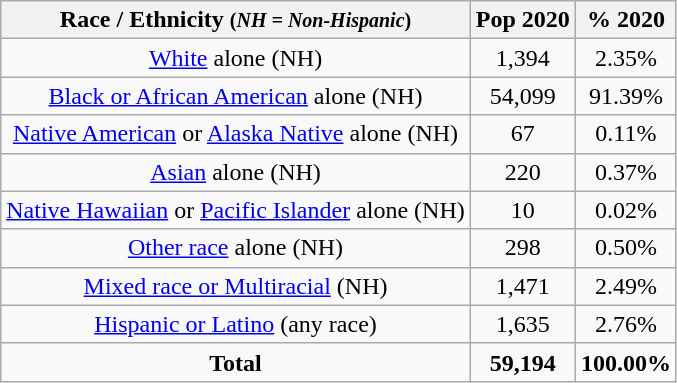<table class="wikitable" style="text-align:center;">
<tr>
<th>Race / Ethnicity <small>(<em>NH = Non-Hispanic</em>)</small></th>
<th>Pop 2020</th>
<th>% 2020</th>
</tr>
<tr>
<td><a href='#'>White</a> alone (NH)</td>
<td>1,394</td>
<td>2.35%</td>
</tr>
<tr>
<td><a href='#'>Black or African American</a> alone (NH)</td>
<td>54,099</td>
<td>91.39%</td>
</tr>
<tr>
<td><a href='#'>Native American</a> or <a href='#'>Alaska Native</a> alone (NH)</td>
<td>67</td>
<td>0.11%</td>
</tr>
<tr>
<td><a href='#'>Asian</a> alone (NH)</td>
<td>220</td>
<td>0.37%</td>
</tr>
<tr>
<td><a href='#'>Native Hawaiian</a> or <a href='#'>Pacific Islander</a> alone (NH)</td>
<td>10</td>
<td>0.02%</td>
</tr>
<tr>
<td><a href='#'>Other race</a> alone (NH)</td>
<td>298</td>
<td>0.50%</td>
</tr>
<tr>
<td><a href='#'>Mixed race or Multiracial</a> (NH)</td>
<td>1,471</td>
<td>2.49%</td>
</tr>
<tr>
<td><a href='#'>Hispanic or Latino</a> (any race)</td>
<td>1,635</td>
<td>2.76%</td>
</tr>
<tr>
<td><strong>Total</strong></td>
<td><strong>59,194</strong></td>
<td><strong>100.00%</strong></td>
</tr>
</table>
